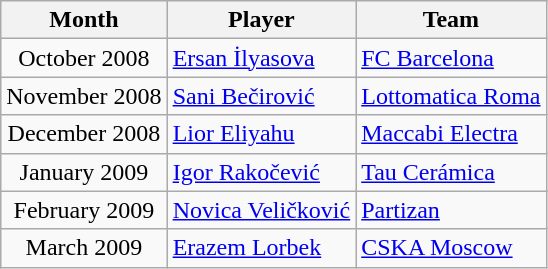<table class="wikitable" style="text-align: center;">
<tr>
<th style="text-align:center;">Month</th>
<th style="text-align:center;">Player</th>
<th style="text-align:center;">Team</th>
</tr>
<tr>
<td>October 2008</td>
<td align="left"> <a href='#'>Ersan İlyasova</a></td>
<td align="left"> <a href='#'>FC Barcelona</a></td>
</tr>
<tr>
<td>November 2008</td>
<td align="left"> <a href='#'>Sani Bečirović</a></td>
<td align="left"> <a href='#'>Lottomatica Roma</a></td>
</tr>
<tr>
<td>December 2008</td>
<td align="left"> <a href='#'>Lior Eliyahu</a></td>
<td align="left"> <a href='#'>Maccabi Electra</a></td>
</tr>
<tr>
<td>January 2009</td>
<td align="left"> <a href='#'>Igor Rakočević</a></td>
<td align="left"> <a href='#'>Tau Cerámica</a></td>
</tr>
<tr>
<td>February 2009</td>
<td align="left"> <a href='#'>Novica Veličković</a></td>
<td align="left"> <a href='#'>Partizan</a></td>
</tr>
<tr>
<td>March 2009</td>
<td align="left"> <a href='#'>Erazem Lorbek</a></td>
<td align="left"> <a href='#'>CSKA Moscow</a></td>
</tr>
</table>
